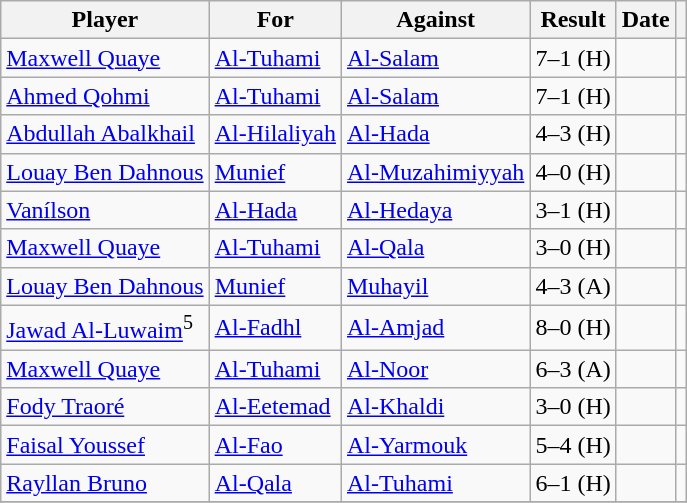<table class="wikitable">
<tr>
<th>Player</th>
<th>For</th>
<th>Against</th>
<th style="text-align:center">Result</th>
<th>Date</th>
<th></th>
</tr>
<tr>
<td> <a href='#'>Maxwell Quaye</a></td>
<td><a href='#'>Al-Tuhami</a></td>
<td><a href='#'>Al-Salam</a></td>
<td style="text-align:center;">7–1 (H)</td>
<td></td>
<td></td>
</tr>
<tr>
<td> <a href='#'>Ahmed Qohmi</a></td>
<td><a href='#'>Al-Tuhami</a></td>
<td><a href='#'>Al-Salam</a></td>
<td style="text-align:center;">7–1 (H)</td>
<td></td>
<td></td>
</tr>
<tr>
<td> <a href='#'>Abdullah Abalkhail</a></td>
<td><a href='#'>Al-Hilaliyah</a></td>
<td><a href='#'>Al-Hada</a></td>
<td style="text-align:center;">4–3 (H)</td>
<td></td>
<td></td>
</tr>
<tr>
<td> <a href='#'>Louay Ben Dahnous</a></td>
<td><a href='#'>Munief</a></td>
<td><a href='#'>Al-Muzahimiyyah</a></td>
<td style="text-align:center;">4–0 (H)</td>
<td></td>
<td></td>
</tr>
<tr>
<td> <a href='#'>Vanílson</a></td>
<td><a href='#'>Al-Hada</a></td>
<td><a href='#'>Al-Hedaya</a></td>
<td style="text-align:center;">3–1 (H)</td>
<td></td>
<td></td>
</tr>
<tr>
<td> <a href='#'>Maxwell Quaye</a></td>
<td><a href='#'>Al-Tuhami</a></td>
<td><a href='#'>Al-Qala</a></td>
<td style="text-align:center;">3–0 (H)</td>
<td></td>
<td></td>
</tr>
<tr>
<td> <a href='#'>Louay Ben Dahnous</a></td>
<td><a href='#'>Munief</a></td>
<td><a href='#'>Muhayil</a></td>
<td style="text-align:center;">4–3 (A)</td>
<td></td>
<td></td>
</tr>
<tr>
<td> <a href='#'>Jawad Al-Luwaim</a><sup>5</sup></td>
<td><a href='#'>Al-Fadhl</a></td>
<td><a href='#'>Al-Amjad</a></td>
<td style="text-align:center;">8–0 (H)</td>
<td></td>
<td></td>
</tr>
<tr>
<td> <a href='#'>Maxwell Quaye</a></td>
<td><a href='#'>Al-Tuhami</a></td>
<td><a href='#'>Al-Noor</a></td>
<td style="text-align:center;">6–3 (A)</td>
<td></td>
<td></td>
</tr>
<tr>
<td> <a href='#'>Fody Traoré</a></td>
<td><a href='#'>Al-Eetemad</a></td>
<td><a href='#'>Al-Khaldi</a></td>
<td style="text-align:center;">3–0 (H)</td>
<td></td>
<td></td>
</tr>
<tr>
<td> <a href='#'>Faisal Youssef</a></td>
<td><a href='#'>Al-Fao</a></td>
<td><a href='#'>Al-Yarmouk</a></td>
<td style="text-align:center;">5–4 (H)</td>
<td></td>
<td></td>
</tr>
<tr>
<td> <a href='#'>Rayllan Bruno</a></td>
<td><a href='#'>Al-Qala</a></td>
<td><a href='#'>Al-Tuhami</a></td>
<td style="text-align:center;">6–1 (H)</td>
<td></td>
<td></td>
</tr>
<tr>
</tr>
</table>
